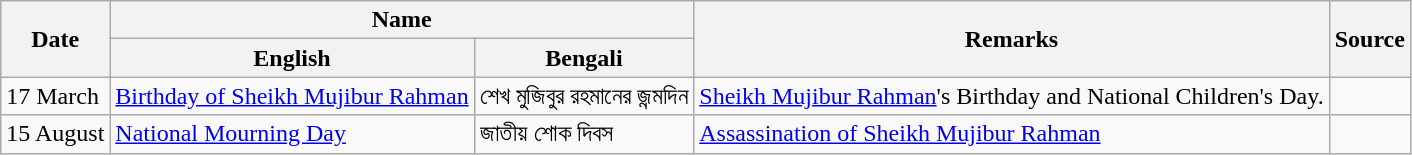<table class="wikitable">
<tr>
<th rowspan="2">Date</th>
<th colspan="2">Name</th>
<th rowspan="2">Remarks</th>
<th rowspan="2">Source</th>
</tr>
<tr>
<th>English</th>
<th>Bengali</th>
</tr>
<tr>
<td>17 March</td>
<td><a href='#'>Birthday of Sheikh Mujibur Rahman</a></td>
<td>শেখ মুজিবুর রহমানের জন্মদিন</td>
<td><a href='#'>Sheikh Mujibur Rahman</a>'s Birthday and National Children's Day.</td>
<td></td>
</tr>
<tr>
<td>15 August</td>
<td><a href='#'>National Mourning Day</a></td>
<td>জাতীয় শোক দিবস</td>
<td><a href='#'>Assassination of Sheikh Mujibur Rahman</a></td>
<td></td>
</tr>
</table>
